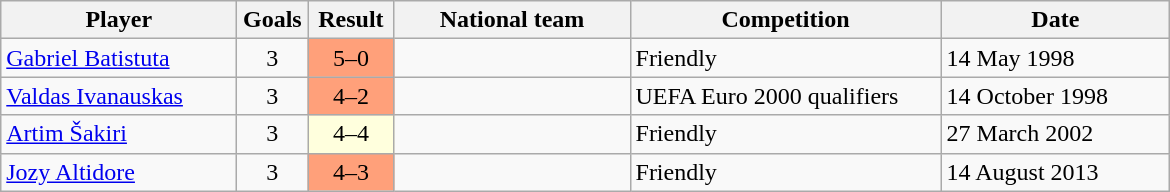<table class="wikitable" border="0">
<tr>
<th width=150>Player</th>
<th width=40>Goals</th>
<th width=50>Result</th>
<th width=150>National team</th>
<th width=200>Competition</th>
<th width=145>Date</th>
</tr>
<tr>
<td><a href='#'>Gabriel Batistuta</a></td>
<td align="center">3</td>
<td align="center" style="background:#ffa07a;">5–0</td>
<td></td>
<td>Friendly</td>
<td>14 May 1998</td>
</tr>
<tr>
<td><a href='#'>Valdas Ivanauskas</a></td>
<td align="center">3</td>
<td align="center" style="background:#ffa07a;">4–2</td>
<td></td>
<td>UEFA Euro 2000 qualifiers</td>
<td>14 October 1998</td>
</tr>
<tr>
<td><a href='#'>Artim Šakiri</a></td>
<td align="center">3</td>
<td align="center" style="background:#ffffdd;">4–4</td>
<td></td>
<td>Friendly</td>
<td>27 March 2002</td>
</tr>
<tr>
<td><a href='#'>Jozy Altidore</a></td>
<td align="center">3</td>
<td align="center" style="background:#ffa07a;">4–3</td>
<td></td>
<td>Friendly</td>
<td>14 August 2013</td>
</tr>
</table>
